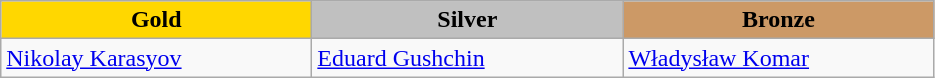<table class="wikitable" style="text-align:left">
<tr align="center">
<td width=200 bgcolor=gold><strong>Gold</strong></td>
<td width=200 bgcolor=silver><strong>Silver</strong></td>
<td width=200 bgcolor=CC9966><strong>Bronze</strong></td>
</tr>
<tr>
<td><a href='#'>Nikolay Karasyov</a><br><em></em></td>
<td><a href='#'>Eduard Gushchin</a><br><em></em></td>
<td><a href='#'>Władysław Komar</a><br><em></em></td>
</tr>
</table>
